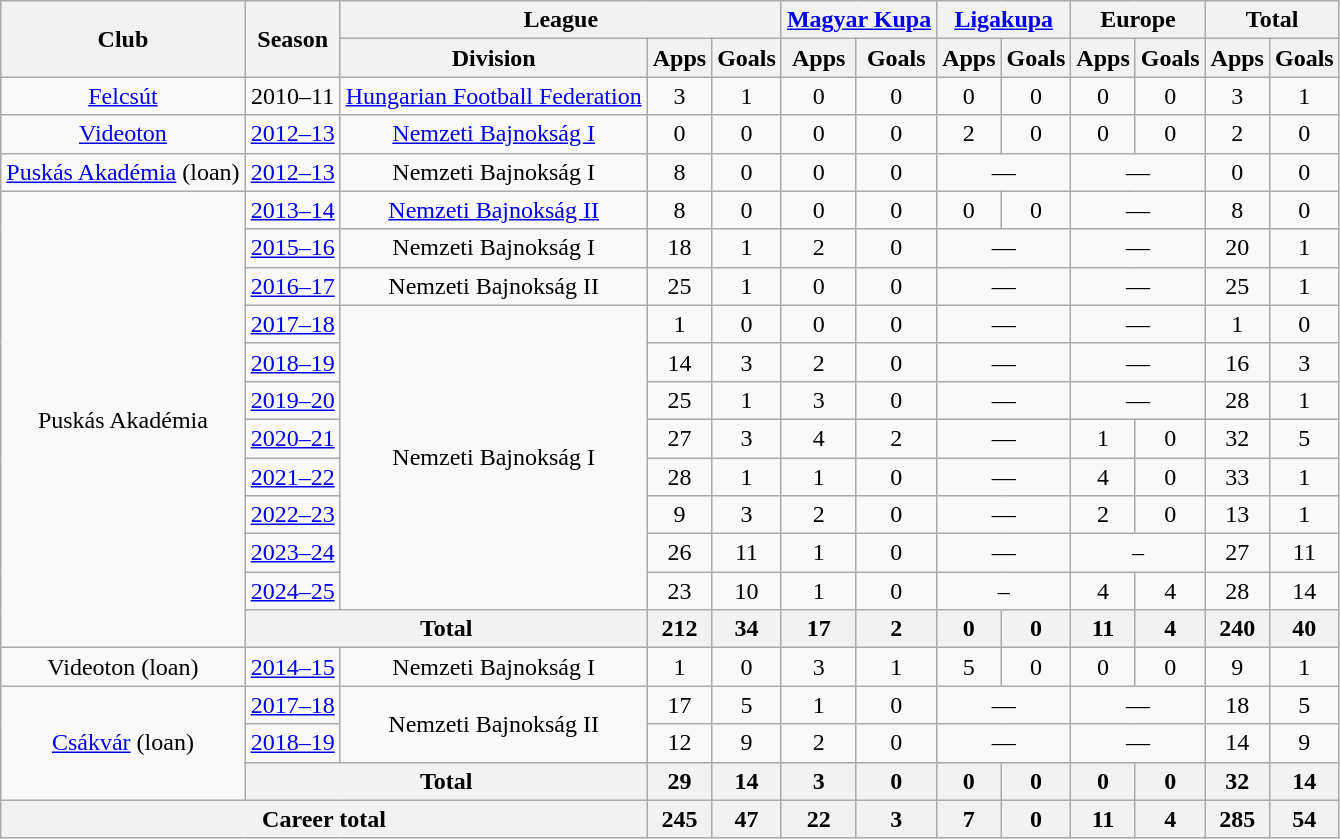<table class="wikitable" style="text-align:center">
<tr>
<th rowspan="2">Club</th>
<th rowspan="2">Season</th>
<th colspan="3">League</th>
<th colspan="2"><a href='#'>Magyar Kupa</a></th>
<th colspan="2"><a href='#'>Ligakupa</a></th>
<th colspan="2">Europe</th>
<th colspan="2">Total</th>
</tr>
<tr>
<th>Division</th>
<th>Apps</th>
<th>Goals</th>
<th>Apps</th>
<th>Goals</th>
<th>Apps</th>
<th>Goals</th>
<th>Apps</th>
<th>Goals</th>
<th>Apps</th>
<th>Goals</th>
</tr>
<tr>
<td><a href='#'>Felcsút</a></td>
<td>2010–11</td>
<td><a href='#'>Hungarian Football Federation</a></td>
<td>3</td>
<td>1</td>
<td>0</td>
<td>0</td>
<td>0</td>
<td>0</td>
<td>0</td>
<td>0</td>
<td>3</td>
<td>1</td>
</tr>
<tr>
<td><a href='#'>Videoton</a></td>
<td><a href='#'>2012–13</a></td>
<td><a href='#'>Nemzeti Bajnokság I</a></td>
<td>0</td>
<td>0</td>
<td>0</td>
<td>0</td>
<td>2</td>
<td>0</td>
<td>0</td>
<td>0</td>
<td>2</td>
<td>0</td>
</tr>
<tr>
<td><a href='#'>Puskás Akadémia</a> (loan)</td>
<td><a href='#'>2012–13</a></td>
<td>Nemzeti Bajnokság I</td>
<td>8</td>
<td>0</td>
<td>0</td>
<td>0</td>
<td colspan="2">—</td>
<td colspan="2">—</td>
<td>0</td>
<td>0</td>
</tr>
<tr>
<td rowspan="12">Puskás Akadémia</td>
<td><a href='#'>2013–14</a></td>
<td><a href='#'>Nemzeti Bajnokság II</a></td>
<td>8</td>
<td>0</td>
<td>0</td>
<td>0</td>
<td>0</td>
<td>0</td>
<td colspan="2">—</td>
<td>8</td>
<td>0</td>
</tr>
<tr>
<td><a href='#'>2015–16</a></td>
<td>Nemzeti Bajnokság I</td>
<td>18</td>
<td>1</td>
<td>2</td>
<td>0</td>
<td colspan="2">—</td>
<td colspan="2">—</td>
<td>20</td>
<td>1</td>
</tr>
<tr>
<td><a href='#'>2016–17</a></td>
<td>Nemzeti Bajnokság II</td>
<td>25</td>
<td>1</td>
<td>0</td>
<td>0</td>
<td colspan="2">—</td>
<td colspan="2">—</td>
<td>25</td>
<td>1</td>
</tr>
<tr>
<td><a href='#'>2017–18</a></td>
<td rowspan="8">Nemzeti Bajnokság I</td>
<td>1</td>
<td>0</td>
<td>0</td>
<td>0</td>
<td colspan="2">—</td>
<td colspan="2">—</td>
<td>1</td>
<td>0</td>
</tr>
<tr>
<td><a href='#'>2018–19</a></td>
<td>14</td>
<td>3</td>
<td>2</td>
<td>0</td>
<td colspan="2">—</td>
<td colspan="2">—</td>
<td>16</td>
<td>3</td>
</tr>
<tr>
<td><a href='#'>2019–20</a></td>
<td>25</td>
<td>1</td>
<td>3</td>
<td>0</td>
<td colspan="2">—</td>
<td colspan="2">—</td>
<td>28</td>
<td>1</td>
</tr>
<tr>
<td><a href='#'>2020–21</a></td>
<td>27</td>
<td>3</td>
<td>4</td>
<td>2</td>
<td colspan="2">—</td>
<td>1</td>
<td>0</td>
<td>32</td>
<td>5</td>
</tr>
<tr>
<td><a href='#'>2021–22</a></td>
<td>28</td>
<td>1</td>
<td>1</td>
<td>0</td>
<td colspan="2">—</td>
<td>4</td>
<td>0</td>
<td>33</td>
<td>1</td>
</tr>
<tr>
<td><a href='#'>2022–23</a></td>
<td>9</td>
<td>3</td>
<td>2</td>
<td>0</td>
<td colspan="2">—</td>
<td>2</td>
<td>0</td>
<td>13</td>
<td>1</td>
</tr>
<tr>
<td><a href='#'>2023–24</a></td>
<td>26</td>
<td>11</td>
<td>1</td>
<td>0</td>
<td colspan="2">—</td>
<td colspan="2">–</td>
<td>27</td>
<td>11</td>
</tr>
<tr>
<td><a href='#'>2024–25</a></td>
<td>23</td>
<td>10</td>
<td>1</td>
<td>0</td>
<td colspan="2">–</td>
<td>4</td>
<td>4</td>
<td>28</td>
<td>14</td>
</tr>
<tr>
<th colspan="2">Total</th>
<th>212</th>
<th>34</th>
<th>17</th>
<th>2</th>
<th>0</th>
<th>0</th>
<th>11</th>
<th>4</th>
<th>240</th>
<th>40</th>
</tr>
<tr>
<td>Videoton (loan)</td>
<td><a href='#'>2014–15</a></td>
<td>Nemzeti Bajnokság I</td>
<td>1</td>
<td>0</td>
<td>3</td>
<td>1</td>
<td>5</td>
<td>0</td>
<td>0</td>
<td>0</td>
<td>9</td>
<td>1</td>
</tr>
<tr>
<td rowspan="3"><a href='#'>Csákvár</a> (loan)</td>
<td><a href='#'>2017–18</a></td>
<td rowspan="2">Nemzeti Bajnokság II</td>
<td>17</td>
<td>5</td>
<td>1</td>
<td>0</td>
<td colspan="2">—</td>
<td colspan="2">—</td>
<td>18</td>
<td>5</td>
</tr>
<tr>
<td><a href='#'>2018–19</a></td>
<td>12</td>
<td>9</td>
<td>2</td>
<td>0</td>
<td colspan="2">—</td>
<td colspan="2">—</td>
<td>14</td>
<td>9</td>
</tr>
<tr>
<th colspan="2">Total</th>
<th>29</th>
<th>14</th>
<th>3</th>
<th>0</th>
<th>0</th>
<th>0</th>
<th>0</th>
<th>0</th>
<th>32</th>
<th>14</th>
</tr>
<tr>
<th colspan="3">Career total</th>
<th>245</th>
<th>47</th>
<th>22</th>
<th>3</th>
<th>7</th>
<th>0</th>
<th>11</th>
<th>4</th>
<th>285</th>
<th>54</th>
</tr>
</table>
